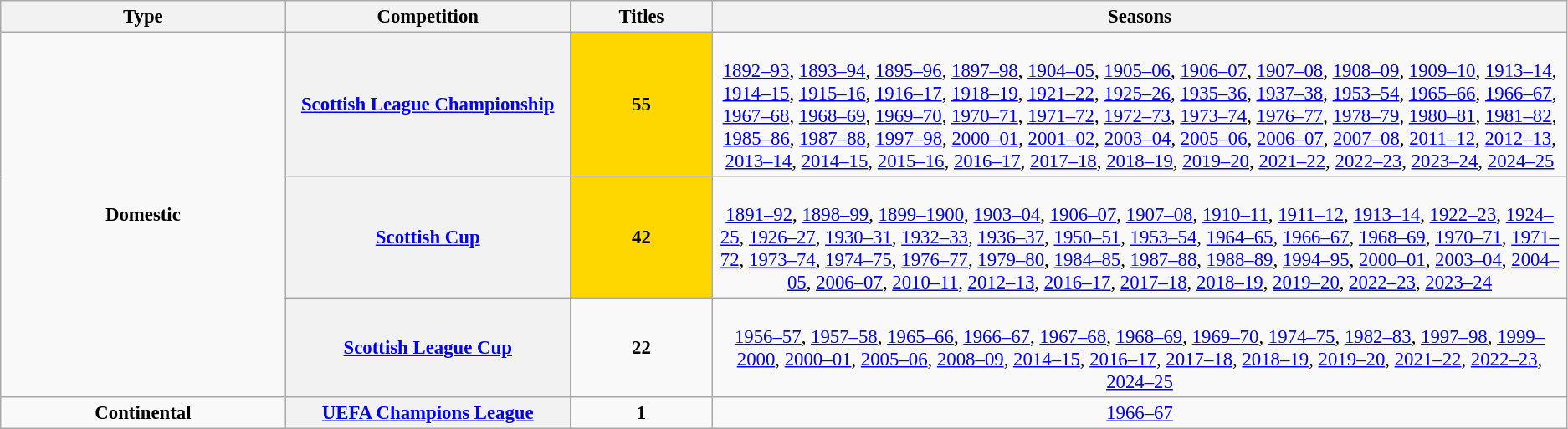<table class="wikitable plainrowheaders" style="font-size:95%; text-align:center;">
<tr>
<th style="width: 10%;">Type</th>
<th style="width: 10%;">Competition</th>
<th style="width: 5%;">Titles</th>
<th style="width: 30%;">Seasons</th>
</tr>
<tr>
<td rowspan="3"><strong>Domestic</strong></td>
<th scope=col><a href='#'>Scottish League Championship</a></th>
<td style="background-color:gold"><strong>55</strong></td>
<td><br><a href='#'>1892–93</a>, <a href='#'>1893–94</a>, <a href='#'>1895–96</a>, <a href='#'>1897–98</a>, <a href='#'>1904–05</a>, <a href='#'>1905–06</a>, <a href='#'>1906–07</a>, <a href='#'>1907–08</a>, <a href='#'>1908–09</a>, <a href='#'>1909–10</a>, <a href='#'>1913–14</a>, <a href='#'>1914–15</a>, <a href='#'>1915–16</a>, <a href='#'>1916–17</a>, <a href='#'>1918–19</a>, <a href='#'>1921–22</a>, <a href='#'>1925–26</a>, <a href='#'>1935–36</a>, <a href='#'>1937–38</a>, <a href='#'>1953–54</a>, <a href='#'>1965–66</a>, <a href='#'>1966–67</a>, <a href='#'>1967–68</a>, <a href='#'>1968–69</a>, <a href='#'>1969–70</a>, <a href='#'>1970–71</a>, <a href='#'>1971–72</a>, <a href='#'>1972–73</a>, <a href='#'>1973–74</a>, <a href='#'>1976–77</a>, <a href='#'>1978–79</a>, <a href='#'>1980–81</a>, <a href='#'>1981–82</a>, <a href='#'>1985–86</a>, <a href='#'>1987–88</a>, <a href='#'>1997–98</a>, <a href='#'>2000–01</a>, <a href='#'>2001–02</a>, <a href='#'>2003–04</a>, <a href='#'>2005–06</a>, <a href='#'>2006–07</a>, <a href='#'>2007–08</a>, <a href='#'>2011–12</a>, <a href='#'>2012–13</a>, <a href='#'>2013–14</a>, <a href='#'>2014–15</a>, <a href='#'>2015–16</a>, <a href='#'>2016–17</a>, <a href='#'>2017–18</a>, <a href='#'>2018–19</a>, <a href='#'>2019–20</a>, <a href='#'>2021–22</a>, <a href='#'>2022–23</a>, <a href='#'>2023–24</a>, <a href='#'>2024–25</a></td>
</tr>
<tr>
<th scope=col><a href='#'>Scottish Cup</a></th>
<td style="background-color:gold"><strong>42</strong></td>
<td><br><a href='#'>1891–92</a>, <a href='#'>1898–99</a>, <a href='#'>1899–1900</a>, <a href='#'>1903–04</a>, <a href='#'>1906–07</a>, <a href='#'>1907–08</a>, <a href='#'>1910–11</a>, <a href='#'>1911–12</a>, <a href='#'>1913–14</a>, <a href='#'>1922–23</a>, <a href='#'>1924–25</a>, <a href='#'>1926–27</a>, <a href='#'>1930–31</a>, <a href='#'>1932–33</a>, <a href='#'>1936–37</a>, <a href='#'>1950–51</a>, <a href='#'>1953–54</a>, <a href='#'>1964–65</a>, <a href='#'>1966–67</a>, <a href='#'>1968–69</a>, <a href='#'>1970–71</a>, <a href='#'>1971–72</a>, <a href='#'>1973–74</a>, <a href='#'>1974–75</a>, <a href='#'>1976–77</a>, <a href='#'>1979–80</a>, <a href='#'>1984–85</a>, <a href='#'>1987–88</a>, <a href='#'>1988–89</a>, <a href='#'>1994–95</a>, <a href='#'>2000–01</a>, <a href='#'>2003–04</a>, <a href='#'>2004–05</a>, <a href='#'>2006–07</a>, <a href='#'>2010–11</a>, <a href='#'>2012–13</a>, <a href='#'>2016–17</a>, <a href='#'>2017–18</a>, <a href='#'>2018–19</a>, <a href='#'>2019–20</a>, <a href='#'>2022–23</a>, <a href='#'>2023–24</a></td>
</tr>
<tr>
<th scope=col><a href='#'>Scottish League Cup</a></th>
<td><strong>22</strong></td>
<td><br><a href='#'>1956–57</a>, <a href='#'>1957–58</a>, <a href='#'>1965–66</a>, <a href='#'>1966–67</a>, <a href='#'>1967–68</a>, <a href='#'>1968–69</a>, <a href='#'>1969–70</a>, <a href='#'>1974–75</a>, <a href='#'>1982–83</a>, <a href='#'>1997–98</a>, <a href='#'>1999–2000</a>, <a href='#'>2000–01</a>, <a href='#'>2005–06</a>, <a href='#'>2008–09</a>, <a href='#'>2014–15</a>, <a href='#'>2016–17</a>, <a href='#'>2017–18</a>, <a href='#'>2018–19</a>, <a href='#'>2019–20</a>, <a href='#'>2021–22</a>, <a href='#'>2022–23</a>, <a href='#'>2024–25</a></td>
</tr>
<tr>
<td rowspan="1"><strong>Continental</strong></td>
<th scope=col><a href='#'>UEFA Champions League</a></th>
<td><strong>1</strong></td>
<td><a href='#'>1966–67</a></td>
</tr>
</table>
